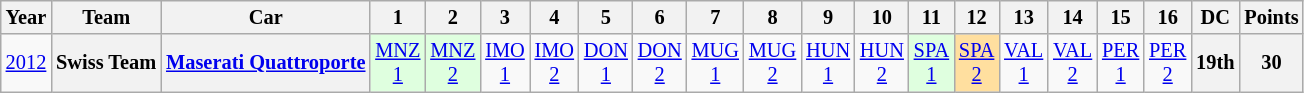<table class="wikitable" style="text-align:center; font-size:85%">
<tr>
<th>Year</th>
<th>Team</th>
<th>Car</th>
<th>1</th>
<th>2</th>
<th>3</th>
<th>4</th>
<th>5</th>
<th>6</th>
<th>7</th>
<th>8</th>
<th>9</th>
<th>10</th>
<th>11</th>
<th>12</th>
<th>13</th>
<th>14</th>
<th>15</th>
<th>16</th>
<th>DC</th>
<th>Points</th>
</tr>
<tr>
<td><a href='#'>2012</a></td>
<th nowrap>Swiss Team</th>
<th nowrap><a href='#'>Maserati Quattroporte</a></th>
<td style="background:#DFFFDF;"><a href='#'>MNZ<br>1</a><br></td>
<td style="background:#DFFFDF;"><a href='#'>MNZ<br>2</a><br></td>
<td><a href='#'>IMO<br>1</a></td>
<td><a href='#'>IMO<br>2</a></td>
<td><a href='#'>DON<br>1</a></td>
<td><a href='#'>DON<br>2</a></td>
<td><a href='#'>MUG<br>1</a></td>
<td><a href='#'>MUG<br>2</a></td>
<td><a href='#'>HUN<br>1</a></td>
<td><a href='#'>HUN<br>2</a></td>
<td style="background:#DFFFDF;"><a href='#'>SPA<br>1</a><br></td>
<td style="background:#FFDF9F;"><a href='#'>SPA<br>2</a><br></td>
<td><a href='#'>VAL<br>1</a></td>
<td><a href='#'>VAL<br>2</a></td>
<td><a href='#'>PER<br>1</a></td>
<td><a href='#'>PER<br>2</a></td>
<th>19th</th>
<th>30</th>
</tr>
</table>
